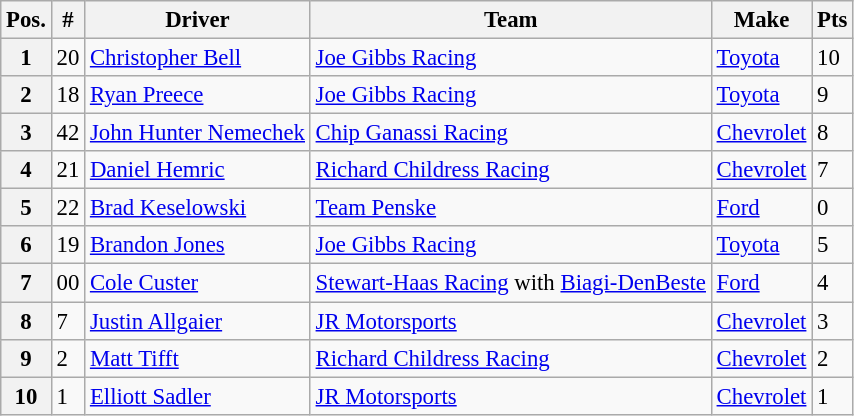<table class="wikitable" style="font-size:95%">
<tr>
<th>Pos.</th>
<th>#</th>
<th>Driver</th>
<th>Team</th>
<th>Make</th>
<th>Pts</th>
</tr>
<tr>
<th>1</th>
<td>20</td>
<td><a href='#'>Christopher Bell</a></td>
<td><a href='#'>Joe Gibbs Racing</a></td>
<td><a href='#'>Toyota</a></td>
<td>10</td>
</tr>
<tr>
<th>2</th>
<td>18</td>
<td><a href='#'>Ryan Preece</a></td>
<td><a href='#'>Joe Gibbs Racing</a></td>
<td><a href='#'>Toyota</a></td>
<td>9</td>
</tr>
<tr>
<th>3</th>
<td>42</td>
<td><a href='#'>John Hunter Nemechek</a></td>
<td><a href='#'>Chip Ganassi Racing</a></td>
<td><a href='#'>Chevrolet</a></td>
<td>8</td>
</tr>
<tr>
<th>4</th>
<td>21</td>
<td><a href='#'>Daniel Hemric</a></td>
<td><a href='#'>Richard Childress Racing</a></td>
<td><a href='#'>Chevrolet</a></td>
<td>7</td>
</tr>
<tr>
<th>5</th>
<td>22</td>
<td><a href='#'>Brad Keselowski</a></td>
<td><a href='#'>Team Penske</a></td>
<td><a href='#'>Ford</a></td>
<td>0</td>
</tr>
<tr>
<th>6</th>
<td>19</td>
<td><a href='#'>Brandon Jones</a></td>
<td><a href='#'>Joe Gibbs Racing</a></td>
<td><a href='#'>Toyota</a></td>
<td>5</td>
</tr>
<tr>
<th>7</th>
<td>00</td>
<td><a href='#'>Cole Custer</a></td>
<td><a href='#'>Stewart-Haas Racing</a> with <a href='#'>Biagi-DenBeste</a></td>
<td><a href='#'>Ford</a></td>
<td>4</td>
</tr>
<tr>
<th>8</th>
<td>7</td>
<td><a href='#'>Justin Allgaier</a></td>
<td><a href='#'>JR Motorsports</a></td>
<td><a href='#'>Chevrolet</a></td>
<td>3</td>
</tr>
<tr>
<th>9</th>
<td>2</td>
<td><a href='#'>Matt Tifft</a></td>
<td><a href='#'>Richard Childress Racing</a></td>
<td><a href='#'>Chevrolet</a></td>
<td>2</td>
</tr>
<tr>
<th>10</th>
<td>1</td>
<td><a href='#'>Elliott Sadler</a></td>
<td><a href='#'>JR Motorsports</a></td>
<td><a href='#'>Chevrolet</a></td>
<td>1</td>
</tr>
</table>
